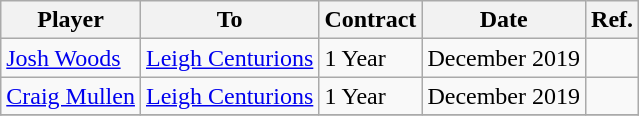<table class="wikitable">
<tr>
<th>Player</th>
<th>To</th>
<th>Contract</th>
<th>Date</th>
<th>Ref.</th>
</tr>
<tr>
<td> <a href='#'>Josh Woods</a></td>
<td> <a href='#'>Leigh Centurions</a></td>
<td>1 Year</td>
<td>December 2019</td>
<td></td>
</tr>
<tr>
<td> <a href='#'>Craig Mullen</a></td>
<td> <a href='#'>Leigh Centurions</a></td>
<td>1 Year</td>
<td>December 2019</td>
<td></td>
</tr>
<tr>
</tr>
</table>
